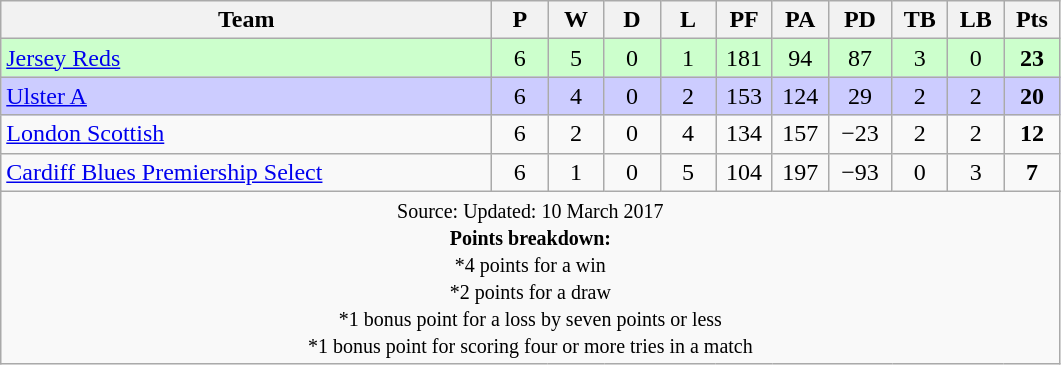<table class="wikitable" style="text-align: center;">
<tr>
<th style="width:320px;">Team</th>
<th width="30">P</th>
<th width="30">W</th>
<th width="30">D</th>
<th width="30">L</th>
<th width="30">PF</th>
<th width="30">PA</th>
<th width="35">PD</th>
<th width="30">TB</th>
<th width="30">LB</th>
<th width="30">Pts</th>
</tr>
<tr style="background:#ccffcc;">
<td align="left"> <a href='#'>Jersey Reds</a></td>
<td>6</td>
<td>5</td>
<td>0</td>
<td>1</td>
<td>181</td>
<td>94</td>
<td>87</td>
<td>3</td>
<td>0</td>
<td><strong>23</strong></td>
</tr>
<tr style="background-color:#ccccff">
<td align="left"> <a href='#'>Ulster A</a></td>
<td>6</td>
<td>4</td>
<td>0</td>
<td>2</td>
<td>153</td>
<td>124</td>
<td>29</td>
<td>2</td>
<td>2</td>
<td><strong>20</strong></td>
</tr>
<tr>
<td align="left"> <a href='#'>London Scottish</a></td>
<td>6</td>
<td>2</td>
<td>0</td>
<td>4</td>
<td>134</td>
<td>157</td>
<td>−23</td>
<td>2</td>
<td>2</td>
<td><strong>12</strong></td>
</tr>
<tr>
<td align="left"> <a href='#'>Cardiff Blues Premiership Select</a></td>
<td>6</td>
<td>1</td>
<td>0</td>
<td>5</td>
<td>104</td>
<td>197</td>
<td>−93</td>
<td>0</td>
<td>3</td>
<td><strong>7</strong></td>
</tr>
<tr>
</tr>
<tr style="background:#ccffcc;">
</tr>
<tr>
</tr>
<tr |align=left|>
<td colspan="13" style="border:0px"><small> Source:  Updated: 10 March 2017 <br><strong>Points breakdown:</strong><br>*4 points for a win<br>*2 points for a draw<br>*1 bonus point for a loss by seven points or less<br>*1 bonus point for scoring four or more tries in a match</small></td>
</tr>
</table>
